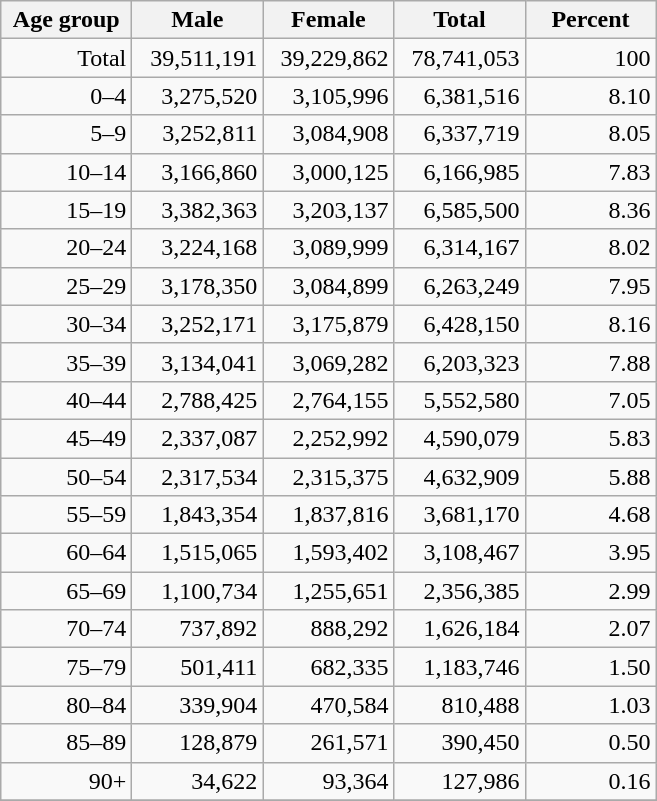<table class="wikitable">
<tr>
<th width="80pt">Age group</th>
<th width="80pt">Male</th>
<th width="80pt">Female</th>
<th width="80pt">Total</th>
<th width="80pt">Percent</th>
</tr>
<tr>
<td align="right">Total</td>
<td align="right">39,511,191</td>
<td align="right">39,229,862</td>
<td align="right">78,741,053</td>
<td align="right">100</td>
</tr>
<tr>
<td align="right">0–4</td>
<td align="right">3,275,520</td>
<td align="right">3,105,996</td>
<td align="right">6,381,516</td>
<td align="right">8.10</td>
</tr>
<tr>
<td align="right">5–9</td>
<td align="right">3,252,811</td>
<td align="right">3,084,908</td>
<td align="right">6,337,719</td>
<td align="right">8.05</td>
</tr>
<tr>
<td align="right">10–14</td>
<td align="right">3,166,860</td>
<td align="right">3,000,125</td>
<td align="right">6,166,985</td>
<td align="right">7.83</td>
</tr>
<tr>
<td align="right">15–19</td>
<td align="right">3,382,363</td>
<td align="right">3,203,137</td>
<td align="right">6,585,500</td>
<td align="right">8.36</td>
</tr>
<tr>
<td align="right">20–24</td>
<td align="right">3,224,168</td>
<td align="right">3,089,999</td>
<td align="right">6,314,167</td>
<td align="right">8.02</td>
</tr>
<tr>
<td align="right">25–29</td>
<td align="right">3,178,350</td>
<td align="right">3,084,899</td>
<td align="right">6,263,249</td>
<td align="right">7.95</td>
</tr>
<tr>
<td align="right">30–34</td>
<td align="right">3,252,171</td>
<td align="right">3,175,879</td>
<td align="right">6,428,150</td>
<td align="right">8.16</td>
</tr>
<tr>
<td align="right">35–39</td>
<td align="right">3,134,041</td>
<td align="right">3,069,282</td>
<td align="right">6,203,323</td>
<td align="right">7.88</td>
</tr>
<tr>
<td align="right">40–44</td>
<td align="right">2,788,425</td>
<td align="right">2,764,155</td>
<td align="right">5,552,580</td>
<td align="right">7.05</td>
</tr>
<tr>
<td align="right">45–49</td>
<td align="right">2,337,087</td>
<td align="right">2,252,992</td>
<td align="right">4,590,079</td>
<td align="right">5.83</td>
</tr>
<tr>
<td align="right">50–54</td>
<td align="right">2,317,534</td>
<td align="right">2,315,375</td>
<td align="right">4,632,909</td>
<td align="right">5.88</td>
</tr>
<tr>
<td align="right">55–59</td>
<td align="right">1,843,354</td>
<td align="right">1,837,816</td>
<td align="right">3,681,170</td>
<td align="right">4.68</td>
</tr>
<tr>
<td align="right">60–64</td>
<td align="right">1,515,065</td>
<td align="right">1,593,402</td>
<td align="right">3,108,467</td>
<td align="right">3.95</td>
</tr>
<tr>
<td align="right">65–69</td>
<td align="right">1,100,734</td>
<td align="right">1,255,651</td>
<td align="right">2,356,385</td>
<td align="right">2.99</td>
</tr>
<tr>
<td align="right">70–74</td>
<td align="right">737,892</td>
<td align="right">888,292</td>
<td align="right">1,626,184</td>
<td align="right">2.07</td>
</tr>
<tr>
<td align="right">75–79</td>
<td align="right">501,411</td>
<td align="right">682,335</td>
<td align="right">1,183,746</td>
<td align="right">1.50</td>
</tr>
<tr>
<td align="right">80–84</td>
<td align="right">339,904</td>
<td align="right">470,584</td>
<td align="right">810,488</td>
<td align="right">1.03</td>
</tr>
<tr>
<td align="right">85–89</td>
<td align="right">128,879</td>
<td align="right">261,571</td>
<td align="right">390,450</td>
<td align="right">0.50</td>
</tr>
<tr>
<td align="right">90+</td>
<td align="right">34,622</td>
<td align="right">93,364</td>
<td align="right">127,986</td>
<td align="right">0.16</td>
</tr>
<tr>
</tr>
</table>
